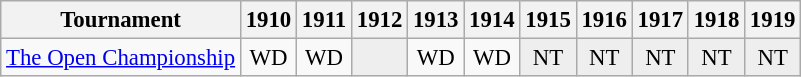<table class="wikitable" style="font-size:95%;text-align:center;">
<tr>
<th>Tournament</th>
<th>1910</th>
<th>1911</th>
<th>1912</th>
<th>1913</th>
<th>1914</th>
<th>1915</th>
<th>1916</th>
<th>1917</th>
<th>1918</th>
<th>1919</th>
</tr>
<tr>
<td align=left><a href='#'>The Open Championship</a></td>
<td>WD</td>
<td>WD</td>
<td style="background:#eeeeee;"></td>
<td>WD</td>
<td>WD</td>
<td style="background:#eeeeee;">NT</td>
<td style="background:#eeeeee;">NT</td>
<td style="background:#eeeeee;">NT</td>
<td style="background:#eeeeee;">NT</td>
<td style="background:#eeeeee;">NT</td>
</tr>
</table>
